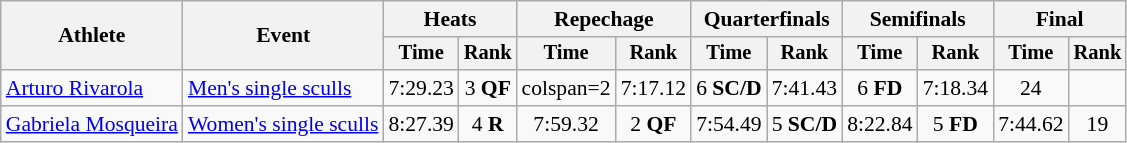<table class="wikitable" style="font-size:90%">
<tr>
<th rowspan="2">Athlete</th>
<th rowspan="2">Event</th>
<th colspan="2">Heats</th>
<th colspan="2">Repechage</th>
<th colspan="2">Quarterfinals</th>
<th colspan="2">Semifinals</th>
<th colspan="2">Final</th>
</tr>
<tr style="font-size:95%">
<th>Time</th>
<th>Rank</th>
<th>Time</th>
<th>Rank</th>
<th>Time</th>
<th>Rank</th>
<th>Time</th>
<th>Rank</th>
<th>Time</th>
<th>Rank</th>
</tr>
<tr align=center>
<td align=left><a href='#'>Arturo Rivarola</a></td>
<td align=left><a href='#'>Men's single sculls</a></td>
<td>7:29.23</td>
<td>3 <strong>QF</strong></td>
<td>colspan=2 </td>
<td>7:17.12</td>
<td>6 <strong>SC/D</strong></td>
<td>7:41.43</td>
<td>6 <strong>FD</strong></td>
<td>7:18.34</td>
<td>24</td>
</tr>
<tr align=center>
<td align=left><a href='#'>Gabriela Mosqueira</a></td>
<td align=left><a href='#'>Women's single sculls</a></td>
<td>8:27.39</td>
<td>4 <strong>R</strong></td>
<td>7:59.32</td>
<td>2 <strong>QF</strong></td>
<td>7:54.49</td>
<td>5 <strong>SC/D</strong></td>
<td>8:22.84</td>
<td>5 <strong>FD</strong></td>
<td>7:44.62</td>
<td>19</td>
</tr>
</table>
